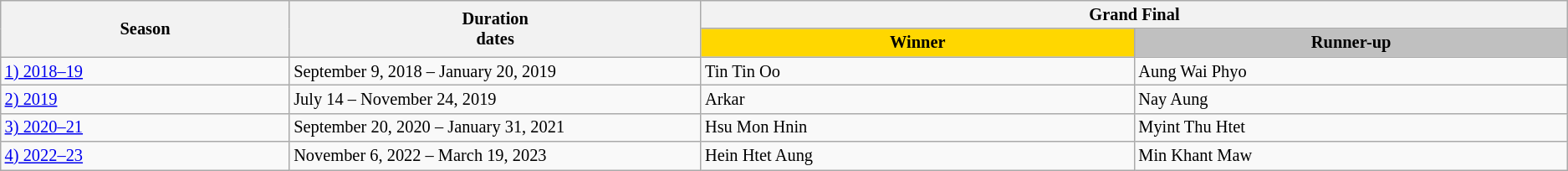<table class="wikitable" style="white-space:nowrap; font-size:85%;">
<tr>
<th style="width:10%;" rowspan="2">Season</th>
<th style="width:10%;" rowspan="2">Duration<br>dates</th>
<th style="width:45%;" colspan="2">Grand Final</th>
</tr>
<tr>
<th style="width:15%; background:gold;">Winner</th>
<th style="width:15%; background:silver;">Runner-up</th>
</tr>
<tr>
<td><a href='#'>1) 2018–19</a></td>
<td>September 9, 2018 – January 20, 2019</td>
<td>Tin Tin Oo</td>
<td>Aung Wai Phyo</td>
</tr>
<tr>
<td><a href='#'>2) 2019</a></td>
<td>July 14 – November 24, 2019</td>
<td>Arkar</td>
<td>Nay Aung</td>
</tr>
<tr>
<td><a href='#'>3) 2020–21</a></td>
<td>September 20, 2020 – January 31, 2021</td>
<td>Hsu Mon Hnin</td>
<td>Myint Thu Htet</td>
</tr>
<tr>
<td><a href='#'>4) 2022–23</a></td>
<td>November 6, 2022 – March 19, 2023</td>
<td>Hein Htet Aung</td>
<td>Min Khant Maw</td>
</tr>
</table>
